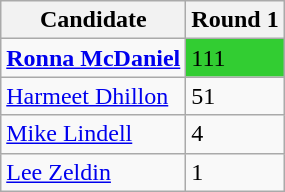<table class="wikitable">
<tr>
<th>Candidate</th>
<th>Round 1</th>
</tr>
<tr>
<td><strong><a href='#'>Ronna McDaniel</a></strong></td>
<td style="background:limegreen;">111</td>
</tr>
<tr>
<td><a href='#'>Harmeet Dhillon</a></td>
<td>51</td>
</tr>
<tr>
<td><a href='#'>Mike Lindell</a></td>
<td>4</td>
</tr>
<tr>
<td><a href='#'>Lee Zeldin</a></td>
<td>1</td>
</tr>
</table>
